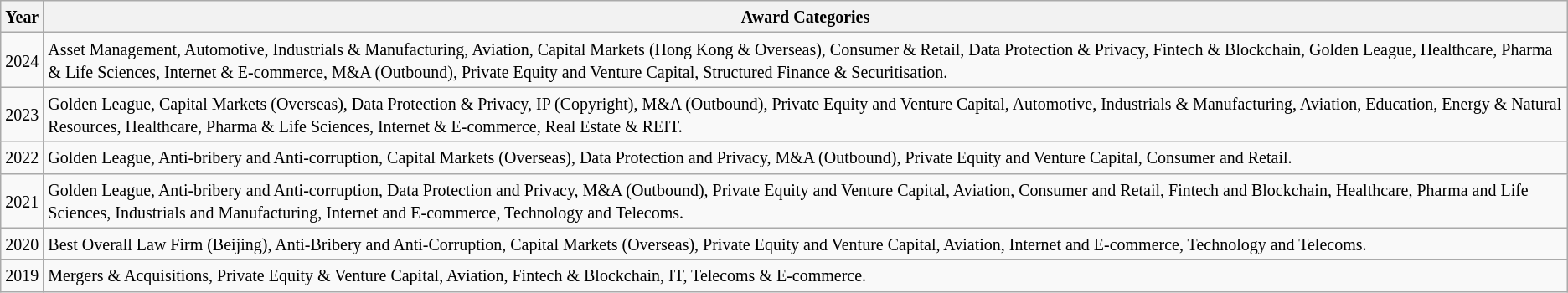<table class="wikitable">
<tr>
<th><small>Year</small></th>
<th><small>Award Categories</small></th>
</tr>
<tr>
<td><small>2024</small></td>
<td><small>Asset Management, Automotive, Industrials & Manufacturing, Aviation, Capital Markets (Hong Kong & Overseas), Consumer & Retail, Data Protection & Privacy, Fintech & Blockchain, Golden League, Healthcare, Pharma & Life Sciences, Internet & E-commerce, M&A (Outbound), Private Equity and Venture Capital, Structured Finance & Securitisation.</small></td>
</tr>
<tr>
<td><small>2023</small></td>
<td><small>Golden League, Capital Markets (Overseas), Data Protection & Privacy, IP (Copyright), M&A (Outbound), Private Equity and Venture Capital, Automotive, Industrials & Manufacturing, Aviation, Education, Energy & Natural Resources, Healthcare, Pharma & Life Sciences, Internet & E-commerce, Real Estate & REIT.</small></td>
</tr>
<tr>
<td><small>2022</small></td>
<td><small>Golden League, Anti-bribery and Anti-corruption, Capital Markets (Overseas), Data Protection and Privacy, M&A (Outbound), Private Equity and Venture Capital, Consumer and Retail.</small></td>
</tr>
<tr>
<td><small>2021</small></td>
<td><small>Golden League, Anti-bribery and Anti-corruption, Data Protection and Privacy, M&A (Outbound), Private Equity and Venture Capital, Aviation, Consumer and Retail, Fintech and Blockchain, Healthcare, Pharma and Life Sciences, Industrials and Manufacturing, Internet and E-commerce, Technology and Telecoms.</small></td>
</tr>
<tr>
<td><small>2020</small></td>
<td><small>Best Overall Law Firm (Beijing), Anti-Bribery and Anti-Corruption, Capital Markets (Overseas), Private Equity and Venture Capital, Aviation, Internet and E-commerce, Technology and Telecoms.</small></td>
</tr>
<tr>
<td><small>2019</small></td>
<td><small>Mergers & Acquisitions, Private Equity & Venture Capital, Aviation, Fintech & Blockchain, IT, Telecoms & E-commerce.</small></td>
</tr>
</table>
